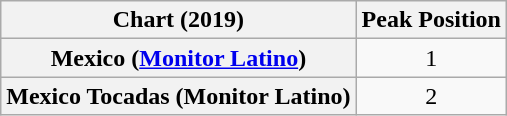<table class="wikitable sortable plainrowheaders" style="text-align:center">
<tr>
<th>Chart (2019)</th>
<th>Peak Position</th>
</tr>
<tr>
<th scope="row">Mexico (<a href='#'>Monitor Latino</a>)</th>
<td>1</td>
</tr>
<tr>
<th scope="row">Mexico Tocadas (Monitor Latino)</th>
<td>2</td>
</tr>
</table>
